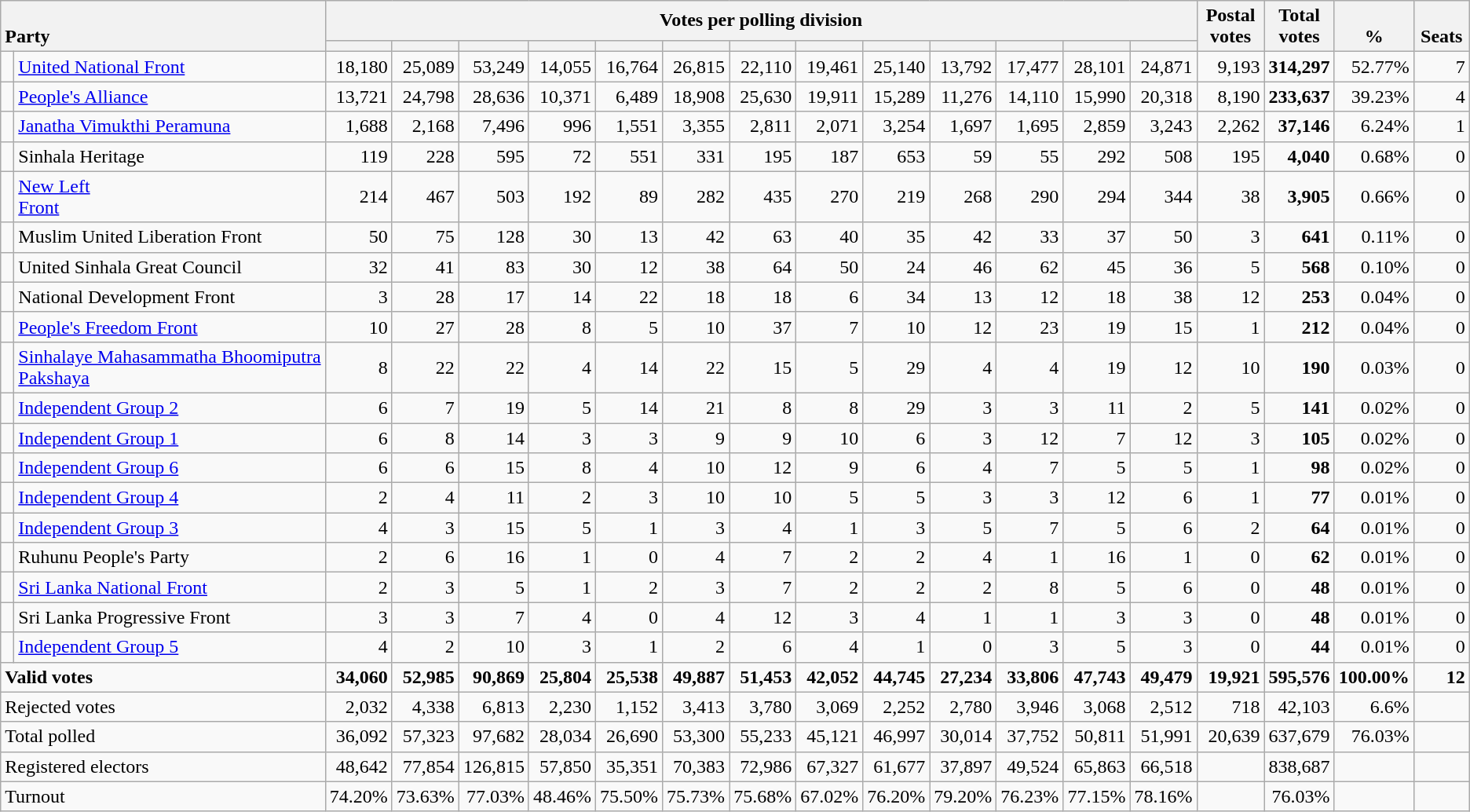<table class="wikitable" border="1" style="text-align:right;">
<tr>
<th style="text-align:left; vertical-align:bottom;" rowspan="2" colspan="2">Party</th>
<th colspan=13>Votes per polling division</th>
<th rowspan="2" style="vertical-align:bottom; text-align:center; width:50px;">Postal<br>votes</th>
<th rowspan="2" style="vertical-align:bottom; text-align:center; width:50px;">Total votes</th>
<th rowspan="2" style="vertical-align:bottom; text-align:center; width:50px;">%</th>
<th rowspan="2" style="vertical-align:bottom; text-align:center; width:40px;">Seats</th>
</tr>
<tr>
<th></th>
<th></th>
<th></th>
<th></th>
<th></th>
<th></th>
<th></th>
<th></th>
<th></th>
<th></th>
<th></th>
<th></th>
<th></th>
</tr>
<tr>
<td bgcolor=> </td>
<td align=left><a href='#'>United National Front</a></td>
<td>18,180</td>
<td>25,089</td>
<td>53,249</td>
<td>14,055</td>
<td>16,764</td>
<td>26,815</td>
<td>22,110</td>
<td>19,461</td>
<td>25,140</td>
<td>13,792</td>
<td>17,477</td>
<td>28,101</td>
<td>24,871</td>
<td>9,193</td>
<td><strong>314,297</strong></td>
<td>52.77%</td>
<td>7</td>
</tr>
<tr>
<td bgcolor=> </td>
<td align=left><a href='#'>People's Alliance</a></td>
<td>13,721</td>
<td>24,798</td>
<td>28,636</td>
<td>10,371</td>
<td>6,489</td>
<td>18,908</td>
<td>25,630</td>
<td>19,911</td>
<td>15,289</td>
<td>11,276</td>
<td>14,110</td>
<td>15,990</td>
<td>20,318</td>
<td>8,190</td>
<td><strong>233,637</strong></td>
<td>39.23%</td>
<td>4</td>
</tr>
<tr>
<td bgcolor=> </td>
<td align=left><a href='#'>Janatha Vimukthi Peramuna</a></td>
<td>1,688</td>
<td>2,168</td>
<td>7,496</td>
<td>996</td>
<td>1,551</td>
<td>3,355</td>
<td>2,811</td>
<td>2,071</td>
<td>3,254</td>
<td>1,697</td>
<td>1,695</td>
<td>2,859</td>
<td>3,243</td>
<td>2,262</td>
<td><strong>37,146</strong></td>
<td>6.24%</td>
<td>1</td>
</tr>
<tr>
<td bgcolor=> </td>
<td align=left>Sinhala Heritage</td>
<td>119</td>
<td>228</td>
<td>595</td>
<td>72</td>
<td>551</td>
<td>331</td>
<td>195</td>
<td>187</td>
<td>653</td>
<td>59</td>
<td>55</td>
<td>292</td>
<td>508</td>
<td>195</td>
<td><strong>4,040</strong></td>
<td>0.68%</td>
<td>0</td>
</tr>
<tr>
<td bgcolor=> </td>
<td align=left><a href='#'>New Left<br>Front</a></td>
<td>214</td>
<td>467</td>
<td>503</td>
<td>192</td>
<td>89</td>
<td>282</td>
<td>435</td>
<td>270</td>
<td>219</td>
<td>268</td>
<td>290</td>
<td>294</td>
<td>344</td>
<td>38</td>
<td><strong>3,905</strong></td>
<td>0.66%</td>
<td>0</td>
</tr>
<tr>
<td bgcolor=> </td>
<td align=left>Muslim United Liberation Front</td>
<td>50</td>
<td>75</td>
<td>128</td>
<td>30</td>
<td>13</td>
<td>42</td>
<td>63</td>
<td>40</td>
<td>35</td>
<td>42</td>
<td>33</td>
<td>37</td>
<td>50</td>
<td>3</td>
<td><strong>641</strong></td>
<td>0.11%</td>
<td>0</td>
</tr>
<tr>
<td bgcolor=> </td>
<td align=left>United Sinhala Great Council</td>
<td>32</td>
<td>41</td>
<td>83</td>
<td>30</td>
<td>12</td>
<td>38</td>
<td>64</td>
<td>50</td>
<td>24</td>
<td>46</td>
<td>62</td>
<td>45</td>
<td>36</td>
<td>5</td>
<td><strong>568</strong></td>
<td>0.10%</td>
<td>0</td>
</tr>
<tr>
<td bgcolor=> </td>
<td align=left>National Development Front</td>
<td>3</td>
<td>28</td>
<td>17</td>
<td>14</td>
<td>22</td>
<td>18</td>
<td>18</td>
<td>6</td>
<td>34</td>
<td>13</td>
<td>12</td>
<td>18</td>
<td>38</td>
<td>12</td>
<td><strong>253</strong></td>
<td>0.04%</td>
<td>0</td>
</tr>
<tr>
<td bgcolor=> </td>
<td align=left><a href='#'>People's Freedom Front</a></td>
<td>10</td>
<td>27</td>
<td>28</td>
<td>8</td>
<td>5</td>
<td>10</td>
<td>37</td>
<td>7</td>
<td>10</td>
<td>12</td>
<td>23</td>
<td>19</td>
<td>15</td>
<td>1</td>
<td><strong>212</strong></td>
<td>0.04%</td>
<td>0</td>
</tr>
<tr>
<td bgcolor=> </td>
<td align=left><a href='#'>Sinhalaye Mahasammatha Bhoomiputra Pakshaya</a></td>
<td>8</td>
<td>22</td>
<td>22</td>
<td>4</td>
<td>14</td>
<td>22</td>
<td>15</td>
<td>5</td>
<td>29</td>
<td>4</td>
<td>4</td>
<td>19</td>
<td>12</td>
<td>10</td>
<td><strong>190</strong></td>
<td>0.03%</td>
<td>0</td>
</tr>
<tr>
<td bgcolor=> </td>
<td align=left><a href='#'>Independent Group 2</a></td>
<td>6</td>
<td>7</td>
<td>19</td>
<td>5</td>
<td>14</td>
<td>21</td>
<td>8</td>
<td>8</td>
<td>29</td>
<td>3</td>
<td>3</td>
<td>11</td>
<td>2</td>
<td>5</td>
<td><strong>141</strong></td>
<td>0.02%</td>
<td>0</td>
</tr>
<tr>
<td bgcolor=> </td>
<td align=left><a href='#'>Independent Group 1</a></td>
<td>6</td>
<td>8</td>
<td>14</td>
<td>3</td>
<td>3</td>
<td>9</td>
<td>9</td>
<td>10</td>
<td>6</td>
<td>3</td>
<td>12</td>
<td>7</td>
<td>12</td>
<td>3</td>
<td><strong>105</strong></td>
<td>0.02%</td>
<td>0</td>
</tr>
<tr>
<td bgcolor=> </td>
<td align=left><a href='#'>Independent Group 6</a></td>
<td>6</td>
<td>6</td>
<td>15</td>
<td>8</td>
<td>4</td>
<td>10</td>
<td>12</td>
<td>9</td>
<td>6</td>
<td>4</td>
<td>7</td>
<td>5</td>
<td>5</td>
<td>1</td>
<td><strong>98</strong></td>
<td>0.02%</td>
<td>0</td>
</tr>
<tr>
<td bgcolor=> </td>
<td align=left><a href='#'>Independent Group 4</a></td>
<td>2</td>
<td>4</td>
<td>11</td>
<td>2</td>
<td>3</td>
<td>10</td>
<td>10</td>
<td>5</td>
<td>5</td>
<td>3</td>
<td>3</td>
<td>12</td>
<td>6</td>
<td>1</td>
<td><strong>77</strong></td>
<td>0.01%</td>
<td>0</td>
</tr>
<tr>
<td bgcolor=> </td>
<td align=left><a href='#'>Independent Group 3</a></td>
<td>4</td>
<td>3</td>
<td>15</td>
<td>5</td>
<td>1</td>
<td>3</td>
<td>4</td>
<td>1</td>
<td>3</td>
<td>5</td>
<td>7</td>
<td>5</td>
<td>6</td>
<td>2</td>
<td><strong>64</strong></td>
<td>0.01%</td>
<td>0</td>
</tr>
<tr>
<td bgcolor=> </td>
<td align=left>Ruhunu People's Party</td>
<td>2</td>
<td>6</td>
<td>16</td>
<td>1</td>
<td>0</td>
<td>4</td>
<td>7</td>
<td>2</td>
<td>2</td>
<td>4</td>
<td>1</td>
<td>16</td>
<td>1</td>
<td>0</td>
<td><strong>62</strong></td>
<td>0.01%</td>
<td>0</td>
</tr>
<tr>
<td bgcolor=> </td>
<td align=left><a href='#'>Sri Lanka National Front</a></td>
<td>2</td>
<td>3</td>
<td>5</td>
<td>1</td>
<td>2</td>
<td>3</td>
<td>7</td>
<td>2</td>
<td>2</td>
<td>2</td>
<td>8</td>
<td>5</td>
<td>6</td>
<td>0</td>
<td><strong>48</strong></td>
<td>0.01%</td>
<td>0</td>
</tr>
<tr>
<td bgcolor=> </td>
<td align=left>Sri Lanka Progressive Front</td>
<td>3</td>
<td>3</td>
<td>7</td>
<td>4</td>
<td>0</td>
<td>4</td>
<td>12</td>
<td>3</td>
<td>4</td>
<td>1</td>
<td>1</td>
<td>3</td>
<td>3</td>
<td>0</td>
<td><strong>48</strong></td>
<td>0.01%</td>
<td>0</td>
</tr>
<tr>
<td bgcolor=> </td>
<td align=left><a href='#'>Independent Group 5</a></td>
<td>4</td>
<td>2</td>
<td>10</td>
<td>3</td>
<td>1</td>
<td>2</td>
<td>6</td>
<td>4</td>
<td>1</td>
<td>0</td>
<td>3</td>
<td>5</td>
<td>3</td>
<td>0</td>
<td><strong>44</strong></td>
<td>0.01%</td>
<td>0</td>
</tr>
<tr>
<td align=left colspan="2"><strong>Valid votes</strong></td>
<td><strong>34,060</strong></td>
<td><strong>52,985</strong></td>
<td><strong>90,869</strong></td>
<td><strong>25,804</strong></td>
<td><strong>25,538</strong></td>
<td><strong>49,887</strong></td>
<td><strong>51,453</strong></td>
<td><strong>42,052</strong></td>
<td><strong>44,745</strong></td>
<td><strong>27,234</strong></td>
<td><strong>33,806</strong></td>
<td><strong>47,743</strong></td>
<td><strong>49,479</strong></td>
<td><strong>19,921</strong></td>
<td><strong>595,576</strong></td>
<td><strong>100.00%</strong></td>
<td><strong>12</strong></td>
</tr>
<tr>
<td align=left colspan="2">Rejected votes</td>
<td>2,032</td>
<td>4,338</td>
<td>6,813</td>
<td>2,230</td>
<td>1,152</td>
<td>3,413</td>
<td>3,780</td>
<td>3,069</td>
<td>2,252</td>
<td>2,780</td>
<td>3,946</td>
<td>3,068</td>
<td>2,512</td>
<td>718</td>
<td>42,103</td>
<td>6.6%</td>
<td></td>
</tr>
<tr>
<td align=left colspan="2">Total polled</td>
<td>36,092</td>
<td>57,323</td>
<td>97,682</td>
<td>28,034</td>
<td>26,690</td>
<td>53,300</td>
<td>55,233</td>
<td>45,121</td>
<td>46,997</td>
<td>30,014</td>
<td>37,752</td>
<td>50,811</td>
<td>51,991</td>
<td>20,639</td>
<td>637,679</td>
<td>76.03%</td>
<td></td>
</tr>
<tr>
<td align=left colspan="2">Registered electors</td>
<td>48,642</td>
<td>77,854</td>
<td>126,815</td>
<td>57,850</td>
<td>35,351</td>
<td>70,383</td>
<td>72,986</td>
<td>67,327</td>
<td>61,677</td>
<td>37,897</td>
<td>49,524</td>
<td>65,863</td>
<td>66,518</td>
<td></td>
<td>838,687</td>
<td></td>
<td></td>
</tr>
<tr>
<td align=left colspan="2">Turnout</td>
<td>74.20%</td>
<td>73.63%</td>
<td>77.03%</td>
<td>48.46%</td>
<td>75.50%</td>
<td>75.73%</td>
<td>75.68%</td>
<td>67.02%</td>
<td>76.20%</td>
<td>79.20%</td>
<td>76.23%</td>
<td>77.15%</td>
<td>78.16%</td>
<td></td>
<td>76.03%</td>
<td></td>
<td></td>
</tr>
</table>
